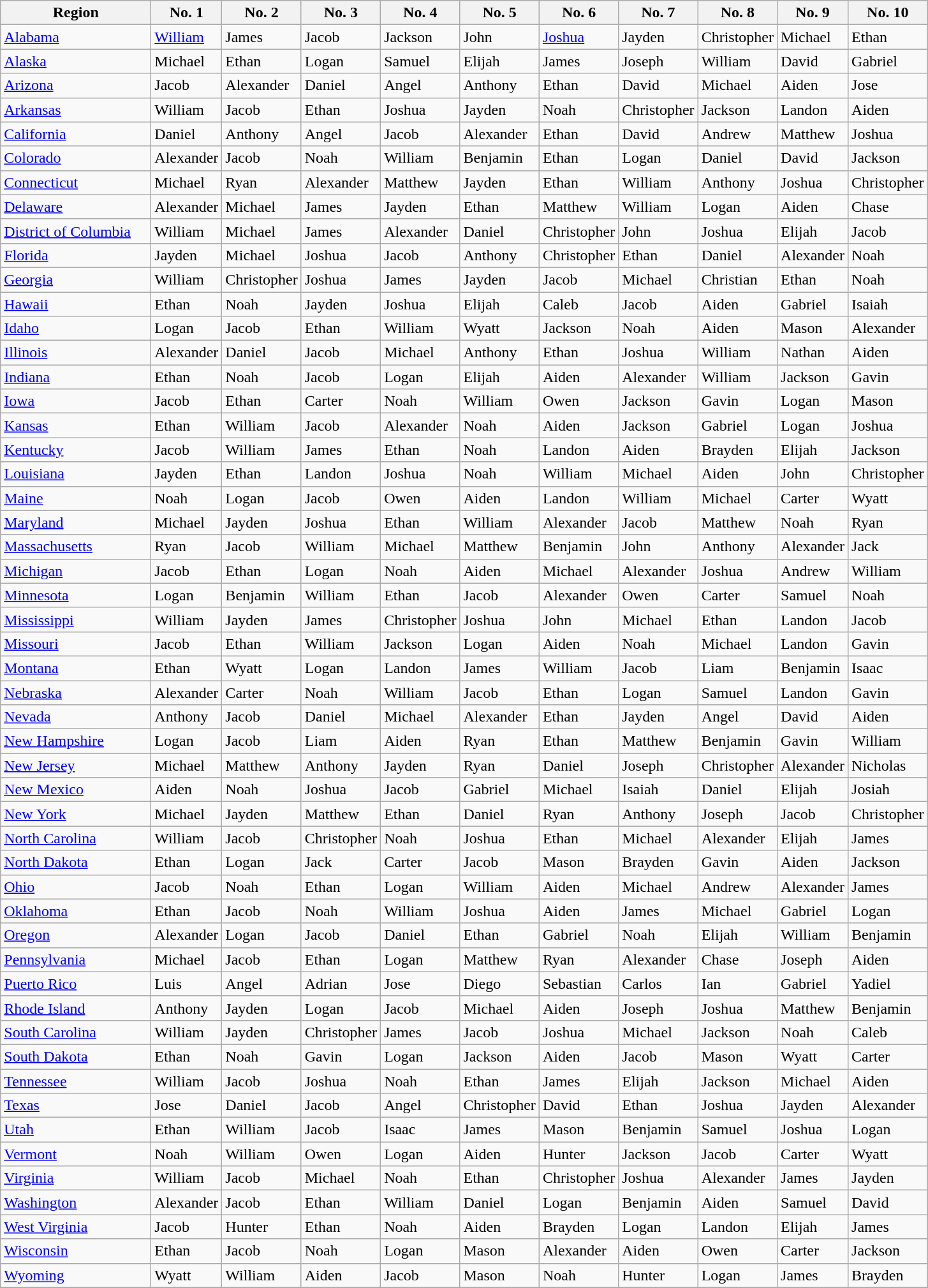<table class="wikitable sortable mw-collapsible" style="min-width:22em">
<tr>
<th width=150>Region</th>
<th>No. 1</th>
<th>No. 2</th>
<th>No. 3</th>
<th>No. 4</th>
<th>No. 5</th>
<th>No. 6</th>
<th>No. 7</th>
<th>No. 8</th>
<th>No. 9</th>
<th>No. 10</th>
</tr>
<tr>
<td><a href='#'>Alabama</a></td>
<td><a href='#'>William</a></td>
<td>James</td>
<td>Jacob</td>
<td>Jackson</td>
<td>John</td>
<td><a href='#'>Joshua</a></td>
<td>Jayden</td>
<td>Christopher</td>
<td>Michael</td>
<td>Ethan</td>
</tr>
<tr>
<td><a href='#'>Alaska</a></td>
<td>Michael</td>
<td>Ethan</td>
<td>Logan</td>
<td>Samuel</td>
<td>Elijah</td>
<td>James</td>
<td>Joseph</td>
<td>William</td>
<td>David</td>
<td>Gabriel</td>
</tr>
<tr>
<td><a href='#'>Arizona</a></td>
<td>Jacob</td>
<td>Alexander</td>
<td>Daniel</td>
<td>Angel</td>
<td>Anthony</td>
<td>Ethan</td>
<td>David</td>
<td>Michael</td>
<td>Aiden</td>
<td>Jose</td>
</tr>
<tr>
<td><a href='#'>Arkansas</a></td>
<td>William</td>
<td>Jacob</td>
<td>Ethan</td>
<td>Joshua</td>
<td>Jayden</td>
<td>Noah</td>
<td>Christopher</td>
<td>Jackson</td>
<td>Landon</td>
<td>Aiden</td>
</tr>
<tr>
<td><a href='#'>California</a></td>
<td>Daniel</td>
<td>Anthony</td>
<td>Angel</td>
<td>Jacob</td>
<td>Alexander</td>
<td>Ethan</td>
<td>David</td>
<td>Andrew</td>
<td>Matthew</td>
<td>Joshua</td>
</tr>
<tr>
<td><a href='#'>Colorado</a></td>
<td>Alexander</td>
<td>Jacob</td>
<td>Noah</td>
<td>William</td>
<td>Benjamin</td>
<td>Ethan</td>
<td>Logan</td>
<td>Daniel</td>
<td>David</td>
<td>Jackson</td>
</tr>
<tr>
<td><a href='#'>Connecticut</a></td>
<td>Michael</td>
<td>Ryan</td>
<td>Alexander</td>
<td>Matthew</td>
<td>Jayden</td>
<td>Ethan</td>
<td>William</td>
<td>Anthony</td>
<td>Joshua</td>
<td>Christopher</td>
</tr>
<tr>
<td><a href='#'>Delaware</a></td>
<td>Alexander</td>
<td>Michael</td>
<td>James</td>
<td>Jayden</td>
<td>Ethan</td>
<td>Matthew</td>
<td>William</td>
<td>Logan</td>
<td>Aiden</td>
<td>Chase</td>
</tr>
<tr>
<td><a href='#'>District of Columbia</a></td>
<td>William</td>
<td>Michael</td>
<td>James</td>
<td>Alexander</td>
<td>Daniel</td>
<td>Christopher</td>
<td>John</td>
<td>Joshua</td>
<td>Elijah</td>
<td>Jacob</td>
</tr>
<tr>
<td><a href='#'>Florida</a></td>
<td>Jayden</td>
<td>Michael</td>
<td>Joshua</td>
<td>Jacob</td>
<td>Anthony</td>
<td>Christopher</td>
<td>Ethan</td>
<td>Daniel</td>
<td>Alexander</td>
<td>Noah</td>
</tr>
<tr>
<td><a href='#'>Georgia</a></td>
<td>William</td>
<td>Christopher</td>
<td>Joshua</td>
<td>James</td>
<td>Jayden</td>
<td>Jacob</td>
<td>Michael</td>
<td>Christian</td>
<td>Ethan</td>
<td>Noah</td>
</tr>
<tr>
<td><a href='#'>Hawaii</a></td>
<td>Ethan</td>
<td>Noah</td>
<td>Jayden</td>
<td>Joshua</td>
<td>Elijah</td>
<td>Caleb</td>
<td>Jacob</td>
<td>Aiden</td>
<td>Gabriel</td>
<td>Isaiah</td>
</tr>
<tr>
<td><a href='#'>Idaho</a></td>
<td>Logan</td>
<td>Jacob</td>
<td>Ethan</td>
<td>William</td>
<td>Wyatt</td>
<td>Jackson</td>
<td>Noah</td>
<td>Aiden</td>
<td>Mason</td>
<td>Alexander</td>
</tr>
<tr>
<td><a href='#'>Illinois</a></td>
<td>Alexander</td>
<td>Daniel</td>
<td>Jacob</td>
<td>Michael</td>
<td>Anthony</td>
<td>Ethan</td>
<td>Joshua</td>
<td>William</td>
<td>Nathan</td>
<td>Aiden</td>
</tr>
<tr>
<td><a href='#'>Indiana</a></td>
<td>Ethan</td>
<td>Noah</td>
<td>Jacob</td>
<td>Logan</td>
<td>Elijah</td>
<td>Aiden</td>
<td>Alexander</td>
<td>William</td>
<td>Jackson</td>
<td>Gavin</td>
</tr>
<tr>
<td><a href='#'>Iowa</a></td>
<td>Jacob</td>
<td>Ethan</td>
<td>Carter</td>
<td>Noah</td>
<td>William</td>
<td>Owen</td>
<td>Jackson</td>
<td>Gavin</td>
<td>Logan</td>
<td>Mason</td>
</tr>
<tr>
<td><a href='#'>Kansas</a></td>
<td>Ethan</td>
<td>William</td>
<td>Jacob</td>
<td>Alexander</td>
<td>Noah</td>
<td>Aiden</td>
<td>Jackson</td>
<td>Gabriel</td>
<td>Logan</td>
<td>Joshua</td>
</tr>
<tr>
<td><a href='#'>Kentucky</a></td>
<td>Jacob</td>
<td>William</td>
<td>James</td>
<td>Ethan</td>
<td>Noah</td>
<td>Landon</td>
<td>Aiden</td>
<td>Brayden</td>
<td>Elijah</td>
<td>Jackson</td>
</tr>
<tr>
<td><a href='#'>Louisiana</a></td>
<td>Jayden</td>
<td>Ethan</td>
<td>Landon</td>
<td>Joshua</td>
<td>Noah</td>
<td>William</td>
<td>Michael</td>
<td>Aiden</td>
<td>John</td>
<td>Christopher</td>
</tr>
<tr>
<td><a href='#'>Maine</a></td>
<td>Noah</td>
<td>Logan</td>
<td>Jacob</td>
<td>Owen</td>
<td>Aiden</td>
<td>Landon</td>
<td>William</td>
<td>Michael</td>
<td>Carter</td>
<td>Wyatt</td>
</tr>
<tr>
<td><a href='#'>Maryland</a></td>
<td>Michael</td>
<td>Jayden</td>
<td>Joshua</td>
<td>Ethan</td>
<td>William</td>
<td>Alexander</td>
<td>Jacob</td>
<td>Matthew</td>
<td>Noah</td>
<td>Ryan</td>
</tr>
<tr>
<td><a href='#'>Massachusetts</a></td>
<td>Ryan</td>
<td>Jacob</td>
<td>William</td>
<td>Michael</td>
<td>Matthew</td>
<td>Benjamin</td>
<td>John</td>
<td>Anthony</td>
<td>Alexander</td>
<td>Jack</td>
</tr>
<tr>
<td><a href='#'>Michigan</a></td>
<td>Jacob</td>
<td>Ethan</td>
<td>Logan</td>
<td>Noah</td>
<td>Aiden</td>
<td>Michael</td>
<td>Alexander</td>
<td>Joshua</td>
<td>Andrew</td>
<td>William</td>
</tr>
<tr>
<td><a href='#'>Minnesota</a></td>
<td>Logan</td>
<td>Benjamin</td>
<td>William</td>
<td>Ethan</td>
<td>Jacob</td>
<td>Alexander</td>
<td>Owen</td>
<td>Carter</td>
<td>Samuel</td>
<td>Noah</td>
</tr>
<tr>
<td><a href='#'>Mississippi</a></td>
<td>William</td>
<td>Jayden</td>
<td>James</td>
<td>Christopher</td>
<td>Joshua</td>
<td>John</td>
<td>Michael</td>
<td>Ethan</td>
<td>Landon</td>
<td>Jacob</td>
</tr>
<tr>
<td><a href='#'>Missouri</a></td>
<td>Jacob</td>
<td>Ethan</td>
<td>William</td>
<td>Jackson</td>
<td>Logan</td>
<td>Aiden</td>
<td>Noah</td>
<td>Michael</td>
<td>Landon</td>
<td>Gavin</td>
</tr>
<tr>
<td><a href='#'>Montana</a></td>
<td>Ethan</td>
<td>Wyatt</td>
<td>Logan</td>
<td>Landon</td>
<td>James</td>
<td>William</td>
<td>Jacob</td>
<td>Liam</td>
<td>Benjamin</td>
<td>Isaac</td>
</tr>
<tr>
<td><a href='#'>Nebraska</a></td>
<td>Alexander</td>
<td>Carter</td>
<td>Noah</td>
<td>William</td>
<td>Jacob</td>
<td>Ethan</td>
<td>Logan</td>
<td>Samuel</td>
<td>Landon</td>
<td>Gavin</td>
</tr>
<tr>
<td><a href='#'>Nevada</a></td>
<td>Anthony</td>
<td>Jacob</td>
<td>Daniel</td>
<td>Michael</td>
<td>Alexander</td>
<td>Ethan</td>
<td>Jayden</td>
<td>Angel</td>
<td>David</td>
<td>Aiden</td>
</tr>
<tr>
<td><a href='#'>New Hampshire</a></td>
<td>Logan</td>
<td>Jacob</td>
<td>Liam</td>
<td>Aiden</td>
<td>Ryan</td>
<td>Ethan</td>
<td>Matthew</td>
<td>Benjamin</td>
<td>Gavin</td>
<td>William</td>
</tr>
<tr>
<td><a href='#'>New Jersey</a></td>
<td>Michael</td>
<td>Matthew</td>
<td>Anthony</td>
<td>Jayden</td>
<td>Ryan</td>
<td>Daniel</td>
<td>Joseph</td>
<td>Christopher</td>
<td>Alexander</td>
<td>Nicholas</td>
</tr>
<tr>
<td><a href='#'>New Mexico</a></td>
<td>Aiden</td>
<td>Noah</td>
<td>Joshua</td>
<td>Jacob</td>
<td>Gabriel</td>
<td>Michael</td>
<td>Isaiah</td>
<td>Daniel</td>
<td>Elijah</td>
<td>Josiah</td>
</tr>
<tr>
<td><a href='#'>New York</a></td>
<td>Michael</td>
<td>Jayden</td>
<td>Matthew</td>
<td>Ethan</td>
<td>Daniel</td>
<td>Ryan</td>
<td>Anthony</td>
<td>Joseph</td>
<td>Jacob</td>
<td>Christopher</td>
</tr>
<tr>
<td><a href='#'>North Carolina</a></td>
<td>William</td>
<td>Jacob</td>
<td>Christopher</td>
<td>Noah</td>
<td>Joshua</td>
<td>Ethan</td>
<td>Michael</td>
<td>Alexander</td>
<td>Elijah</td>
<td>James</td>
</tr>
<tr>
<td><a href='#'>North Dakota</a></td>
<td>Ethan</td>
<td>Logan</td>
<td>Jack</td>
<td>Carter</td>
<td>Jacob</td>
<td>Mason</td>
<td>Brayden</td>
<td>Gavin</td>
<td>Aiden</td>
<td>Jackson</td>
</tr>
<tr>
<td><a href='#'>Ohio</a></td>
<td>Jacob</td>
<td>Noah</td>
<td>Ethan</td>
<td>Logan</td>
<td>William</td>
<td>Aiden</td>
<td>Michael</td>
<td>Andrew</td>
<td>Alexander</td>
<td>James</td>
</tr>
<tr>
<td><a href='#'>Oklahoma</a></td>
<td>Ethan</td>
<td>Jacob</td>
<td>Noah</td>
<td>William</td>
<td>Joshua</td>
<td>Aiden</td>
<td>James</td>
<td>Michael</td>
<td>Gabriel</td>
<td>Logan</td>
</tr>
<tr>
<td><a href='#'>Oregon</a></td>
<td>Alexander</td>
<td>Logan</td>
<td>Jacob</td>
<td>Daniel</td>
<td>Ethan</td>
<td>Gabriel</td>
<td>Noah</td>
<td>Elijah</td>
<td>William</td>
<td>Benjamin</td>
</tr>
<tr>
<td><a href='#'>Pennsylvania</a></td>
<td>Michael</td>
<td>Jacob</td>
<td>Ethan</td>
<td>Logan</td>
<td>Matthew</td>
<td>Ryan</td>
<td>Alexander</td>
<td>Chase</td>
<td>Joseph</td>
<td>Aiden</td>
</tr>
<tr>
<td><a href='#'>Puerto Rico</a></td>
<td>Luis</td>
<td>Angel</td>
<td>Adrian</td>
<td>Jose</td>
<td>Diego</td>
<td>Sebastian</td>
<td>Carlos</td>
<td>Ian</td>
<td>Gabriel</td>
<td>Yadiel</td>
</tr>
<tr>
<td><a href='#'>Rhode Island</a></td>
<td>Anthony</td>
<td>Jayden</td>
<td>Logan</td>
<td>Jacob</td>
<td>Michael</td>
<td>Aiden</td>
<td>Joseph</td>
<td>Joshua</td>
<td>Matthew</td>
<td>Benjamin</td>
</tr>
<tr>
<td><a href='#'>South Carolina</a></td>
<td>William</td>
<td>Jayden</td>
<td>Christopher</td>
<td>James</td>
<td>Jacob</td>
<td>Joshua</td>
<td>Michael</td>
<td>Jackson</td>
<td>Noah</td>
<td>Caleb</td>
</tr>
<tr>
<td><a href='#'>South Dakota</a></td>
<td>Ethan</td>
<td>Noah</td>
<td>Gavin</td>
<td>Logan</td>
<td>Jackson</td>
<td>Aiden</td>
<td>Jacob</td>
<td>Mason</td>
<td>Wyatt</td>
<td>Carter</td>
</tr>
<tr>
<td><a href='#'>Tennessee</a></td>
<td>William</td>
<td>Jacob</td>
<td>Joshua</td>
<td>Noah</td>
<td>Ethan</td>
<td>James</td>
<td>Elijah</td>
<td>Jackson</td>
<td>Michael</td>
<td>Aiden</td>
</tr>
<tr>
<td><a href='#'>Texas</a></td>
<td>Jose</td>
<td>Daniel</td>
<td>Jacob</td>
<td>Angel</td>
<td>Christopher</td>
<td>David</td>
<td>Ethan</td>
<td>Joshua</td>
<td>Jayden</td>
<td>Alexander</td>
</tr>
<tr>
<td><a href='#'>Utah</a></td>
<td>Ethan</td>
<td>William</td>
<td>Jacob</td>
<td>Isaac</td>
<td>James</td>
<td>Mason</td>
<td>Benjamin</td>
<td>Samuel</td>
<td>Joshua</td>
<td>Logan</td>
</tr>
<tr>
<td><a href='#'>Vermont</a></td>
<td>Noah</td>
<td>William</td>
<td>Owen</td>
<td>Logan</td>
<td>Aiden</td>
<td>Hunter</td>
<td>Jackson</td>
<td>Jacob</td>
<td>Carter</td>
<td>Wyatt</td>
</tr>
<tr>
<td><a href='#'>Virginia</a></td>
<td>William</td>
<td>Jacob</td>
<td>Michael</td>
<td>Noah</td>
<td>Ethan</td>
<td>Christopher</td>
<td>Joshua</td>
<td>Alexander</td>
<td>James</td>
<td>Jayden</td>
</tr>
<tr>
<td><a href='#'>Washington</a></td>
<td>Alexander</td>
<td>Jacob</td>
<td>Ethan</td>
<td>William</td>
<td>Daniel</td>
<td>Logan</td>
<td>Benjamin</td>
<td>Aiden</td>
<td>Samuel</td>
<td>David</td>
</tr>
<tr>
<td><a href='#'>West Virginia</a></td>
<td>Jacob</td>
<td>Hunter</td>
<td>Ethan</td>
<td>Noah</td>
<td>Aiden</td>
<td>Brayden</td>
<td>Logan</td>
<td>Landon</td>
<td>Elijah</td>
<td>James</td>
</tr>
<tr>
<td><a href='#'>Wisconsin</a></td>
<td>Ethan</td>
<td>Jacob</td>
<td>Noah</td>
<td>Logan</td>
<td>Mason</td>
<td>Alexander</td>
<td>Aiden</td>
<td>Owen</td>
<td>Carter</td>
<td>Jackson</td>
</tr>
<tr>
<td><a href='#'>Wyoming</a></td>
<td>Wyatt</td>
<td>William</td>
<td>Aiden</td>
<td>Jacob</td>
<td>Mason</td>
<td>Noah</td>
<td>Hunter</td>
<td>Logan</td>
<td>James</td>
<td>Brayden</td>
</tr>
<tr>
</tr>
</table>
